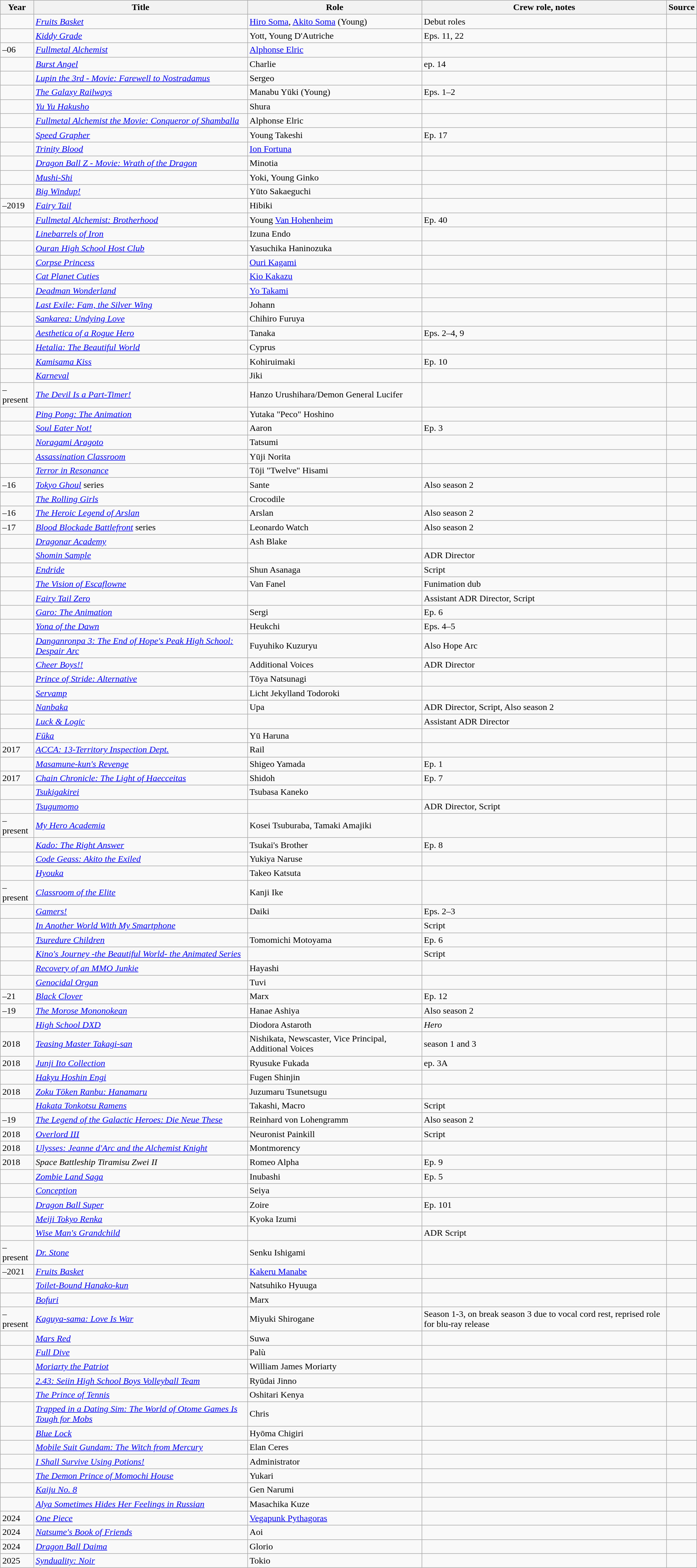<table class="wikitable sortable plainrowheaders">
<tr>
<th>Year</th>
<th>Title</th>
<th>Role</th>
<th class="unsortable">Crew role, notes</th>
<th class="unsortable">Source</th>
</tr>
<tr>
<td></td>
<td><em><a href='#'>Fruits Basket</a></em></td>
<td><a href='#'>Hiro Soma</a>, <a href='#'>Akito Soma</a> (Young)</td>
<td>Debut roles</td>
<td></td>
</tr>
<tr>
<td></td>
<td><em><a href='#'>Kiddy Grade</a></em></td>
<td>Yott, Young D'Autriche</td>
<td>Eps. 11, 22</td>
<td></td>
</tr>
<tr>
<td>–06</td>
<td><em><a href='#'>Fullmetal Alchemist</a></em></td>
<td><a href='#'>Alphonse Elric</a></td>
<td></td>
<td></td>
</tr>
<tr>
<td></td>
<td><em><a href='#'>Burst Angel</a></em></td>
<td>Charlie</td>
<td>ep. 14</td>
<td></td>
</tr>
<tr>
<td></td>
<td><em><a href='#'>Lupin the 3rd - Movie: Farewell to Nostradamus</a></em></td>
<td>Sergeo</td>
<td></td>
<td></td>
</tr>
<tr>
<td></td>
<td><em><a href='#'>The Galaxy Railways</a></em></td>
<td>Manabu Yūki (Young)</td>
<td>Eps. 1–2</td>
<td></td>
</tr>
<tr>
<td></td>
<td><em><a href='#'>Yu Yu Hakusho</a></em></td>
<td>Shura</td>
<td></td>
<td></td>
</tr>
<tr>
<td></td>
<td><em><a href='#'>Fullmetal Alchemist the Movie: Conqueror of Shamballa</a></em></td>
<td>Alphonse Elric</td>
<td></td>
<td></td>
</tr>
<tr>
<td></td>
<td><em><a href='#'>Speed Grapher</a></em></td>
<td>Young Takeshi</td>
<td>Ep. 17</td>
<td></td>
</tr>
<tr>
<td></td>
<td><em><a href='#'>Trinity Blood</a></em></td>
<td><a href='#'>Ion Fortuna</a></td>
<td></td>
<td></td>
</tr>
<tr>
<td></td>
<td><em><a href='#'>Dragon Ball Z - Movie: Wrath of the Dragon</a></em></td>
<td>Minotia</td>
<td></td>
<td></td>
</tr>
<tr>
<td></td>
<td><em><a href='#'>Mushi-Shi</a></em></td>
<td>Yoki, Young Ginko</td>
<td></td>
<td></td>
</tr>
<tr>
<td></td>
<td><em><a href='#'>Big Windup!</a></em></td>
<td>Yūto Sakaeguchi</td>
<td></td>
<td></td>
</tr>
<tr>
<td>–2019</td>
<td><em><a href='#'>Fairy Tail</a></em></td>
<td>Hibiki</td>
<td></td>
<td></td>
</tr>
<tr>
<td></td>
<td><em><a href='#'>Fullmetal Alchemist: Brotherhood</a></em></td>
<td>Young <a href='#'>Van Hohenheim</a></td>
<td>Ep. 40</td>
<td></td>
</tr>
<tr>
<td></td>
<td><em><a href='#'>Linebarrels of Iron</a></em></td>
<td>Izuna Endo</td>
<td></td>
<td></td>
</tr>
<tr>
<td></td>
<td><em><a href='#'>Ouran High School Host Club</a></em></td>
<td>Yasuchika Haninozuka</td>
<td></td>
<td></td>
</tr>
<tr>
<td></td>
<td><em><a href='#'>Corpse Princess</a></em></td>
<td><a href='#'>Ouri Kagami</a></td>
<td></td>
<td></td>
</tr>
<tr>
<td></td>
<td><em><a href='#'>Cat Planet Cuties</a></em></td>
<td><a href='#'>Kio Kakazu</a></td>
<td></td>
<td></td>
</tr>
<tr>
<td></td>
<td><em><a href='#'>Deadman Wonderland</a></em></td>
<td><a href='#'>Yo Takami</a></td>
<td></td>
<td></td>
</tr>
<tr>
<td></td>
<td><em><a href='#'>Last Exile: Fam, the Silver Wing</a></em></td>
<td>Johann</td>
<td></td>
<td></td>
</tr>
<tr>
<td></td>
<td><em><a href='#'>Sankarea: Undying Love</a></em></td>
<td>Chihiro Furuya</td>
<td></td>
<td></td>
</tr>
<tr>
<td></td>
<td><em><a href='#'>Aesthetica of a Rogue Hero</a></em></td>
<td>Tanaka</td>
<td>Eps. 2–4, 9</td>
<td></td>
</tr>
<tr>
<td></td>
<td><em><a href='#'>Hetalia: The Beautiful World</a></em></td>
<td>Cyprus</td>
<td></td>
<td></td>
</tr>
<tr>
<td></td>
<td><em><a href='#'>Kamisama Kiss</a></em></td>
<td>Kohiruimaki</td>
<td>Ep. 10</td>
<td></td>
</tr>
<tr>
<td></td>
<td><em><a href='#'>Karneval</a></em></td>
<td>Jiki</td>
<td></td>
<td></td>
</tr>
<tr>
<td>–present</td>
<td><em><a href='#'>The Devil Is a Part-Timer!</a></em></td>
<td>Hanzo Urushihara/Demon General Lucifer</td>
<td></td>
<td></td>
</tr>
<tr>
<td></td>
<td><em><a href='#'>Ping Pong: The Animation</a></em></td>
<td>Yutaka "Peco" Hoshino</td>
<td></td>
<td></td>
</tr>
<tr>
<td></td>
<td><em><a href='#'>Soul Eater Not!</a></em></td>
<td>Aaron</td>
<td>Ep. 3</td>
<td></td>
</tr>
<tr>
<td></td>
<td><em><a href='#'>Noragami Aragoto</a></em></td>
<td>Tatsumi</td>
<td></td>
<td></td>
</tr>
<tr>
<td></td>
<td><em><a href='#'>Assassination Classroom</a></em></td>
<td>Yūji Norita</td>
<td></td>
<td></td>
</tr>
<tr>
<td></td>
<td><em><a href='#'>Terror in Resonance</a></em></td>
<td>Tōji "Twelve" Hisami</td>
<td></td>
<td></td>
</tr>
<tr>
<td>–16</td>
<td><em><a href='#'>Tokyo Ghoul</a></em> series</td>
<td>Sante</td>
<td>Also season 2</td>
<td></td>
</tr>
<tr>
<td></td>
<td><em><a href='#'>The Rolling Girls</a></em></td>
<td>Crocodile</td>
<td></td>
<td></td>
</tr>
<tr>
<td>–16</td>
<td><em><a href='#'>The Heroic Legend of Arslan</a></em></td>
<td>Arslan</td>
<td>Also season 2</td>
<td></td>
</tr>
<tr>
<td>–17</td>
<td><em><a href='#'>Blood Blockade Battlefront</a></em> series</td>
<td>Leonardo Watch</td>
<td>Also season 2</td>
<td></td>
</tr>
<tr>
<td></td>
<td><em><a href='#'>Dragonar Academy</a></em></td>
<td>Ash Blake</td>
<td></td>
<td></td>
</tr>
<tr>
<td></td>
<td><em><a href='#'>Shomin Sample</a></em></td>
<td></td>
<td>ADR Director</td>
<td></td>
</tr>
<tr>
<td></td>
<td><em><a href='#'>Endride</a></em></td>
<td>Shun Asanaga</td>
<td>Script</td>
<td></td>
</tr>
<tr>
<td></td>
<td><em><a href='#'>The Vision of Escaflowne</a></em></td>
<td>Van Fanel</td>
<td>Funimation dub</td>
<td></td>
</tr>
<tr>
<td></td>
<td><em><a href='#'>Fairy Tail Zero</a></em></td>
<td></td>
<td>Assistant ADR Director, Script</td>
<td></td>
</tr>
<tr>
<td></td>
<td><em><a href='#'>Garo: The Animation</a></em></td>
<td>Sergi</td>
<td>Ep. 6</td>
<td></td>
</tr>
<tr>
<td></td>
<td><em><a href='#'>Yona of the Dawn</a></em></td>
<td>Heukchi</td>
<td>Eps. 4–5</td>
<td></td>
</tr>
<tr>
<td></td>
<td><em><a href='#'>Danganronpa 3: The End of Hope's Peak High School: Despair Arc</a></em></td>
<td>Fuyuhiko Kuzuryu</td>
<td>Also Hope Arc</td>
<td></td>
</tr>
<tr>
<td></td>
<td><em><a href='#'>Cheer Boys!!</a></em></td>
<td>Additional Voices</td>
<td>ADR Director</td>
<td></td>
</tr>
<tr>
<td></td>
<td><em><a href='#'>Prince of Stride: Alternative</a></em></td>
<td>Tōya Natsunagi</td>
<td></td>
<td></td>
</tr>
<tr>
<td></td>
<td><em><a href='#'>Servamp</a></em></td>
<td>Licht Jekylland Todoroki</td>
<td></td>
<td></td>
</tr>
<tr>
<td></td>
<td><em><a href='#'>Nanbaka</a></em></td>
<td>Upa</td>
<td>ADR Director, Script, Also season 2</td>
<td></td>
</tr>
<tr>
<td></td>
<td><em><a href='#'>Luck & Logic</a></em></td>
<td></td>
<td>Assistant ADR Director</td>
<td></td>
</tr>
<tr>
<td></td>
<td><em><a href='#'>Fūka</a></em></td>
<td>Yū Haruna</td>
<td></td>
<td></td>
</tr>
<tr>
<td>2017</td>
<td><em><a href='#'>ACCA: 13-Territory Inspection Dept.</a></em></td>
<td>Rail</td>
<td></td>
<td></td>
</tr>
<tr>
<td></td>
<td><em><a href='#'>Masamune-kun's Revenge</a></em></td>
<td>Shigeo Yamada</td>
<td>Ep. 1</td>
<td></td>
</tr>
<tr>
<td>2017</td>
<td><em><a href='#'>Chain Chronicle: The Light of Haecceitas</a></em></td>
<td>Shidoh</td>
<td>Ep. 7</td>
<td></td>
</tr>
<tr>
<td></td>
<td><em><a href='#'>Tsukigakirei</a></em></td>
<td>Tsubasa Kaneko</td>
<td></td>
<td></td>
</tr>
<tr>
<td></td>
<td><em><a href='#'>Tsugumomo</a></em></td>
<td></td>
<td>ADR Director, Script</td>
<td></td>
</tr>
<tr>
<td>–present</td>
<td><em><a href='#'>My Hero Academia</a></em></td>
<td>Kosei Tsuburaba, Tamaki Amajiki</td>
<td></td>
<td></td>
</tr>
<tr>
<td></td>
<td><em><a href='#'>Kado: The Right Answer</a></em></td>
<td>Tsukai's Brother</td>
<td>Ep. 8</td>
<td></td>
</tr>
<tr>
<td></td>
<td><em><a href='#'>Code Geass: Akito the Exiled</a></em></td>
<td>Yukiya Naruse</td>
<td></td>
<td></td>
</tr>
<tr>
<td></td>
<td><em><a href='#'>Hyouka</a></em></td>
<td>Takeo Katsuta</td>
<td></td>
<td></td>
</tr>
<tr>
<td>–present</td>
<td><em><a href='#'>Classroom of the Elite</a></em></td>
<td>Kanji Ike</td>
<td></td>
<td></td>
</tr>
<tr>
<td></td>
<td><em><a href='#'>Gamers!</a></em></td>
<td>Daiki</td>
<td>Eps. 2–3</td>
<td></td>
</tr>
<tr>
<td></td>
<td><em><a href='#'>In Another World With My Smartphone</a></em></td>
<td></td>
<td>Script</td>
<td></td>
</tr>
<tr>
<td></td>
<td><em><a href='#'>Tsuredure Children</a></em></td>
<td>Tomomichi Motoyama</td>
<td>Ep. 6</td>
<td></td>
</tr>
<tr>
<td></td>
<td><em><a href='#'>Kino's Journey -the Beautiful World- the Animated Series</a></em></td>
<td></td>
<td>Script</td>
<td></td>
</tr>
<tr>
<td></td>
<td><em><a href='#'>Recovery of an MMO Junkie</a></em></td>
<td>Hayashi</td>
<td></td>
<td></td>
</tr>
<tr>
<td></td>
<td><em><a href='#'>Genocidal Organ</a></em></td>
<td>Tuvi</td>
<td></td>
<td></td>
</tr>
<tr>
<td>–21</td>
<td><em><a href='#'>Black Clover</a></em></td>
<td>Marx</td>
<td>Ep. 12</td>
<td></td>
</tr>
<tr>
<td>–19</td>
<td><em><a href='#'>The Morose Mononokean</a></em></td>
<td>Hanae Ashiya</td>
<td>Also season 2</td>
<td></td>
</tr>
<tr>
<td></td>
<td><em><a href='#'>High School DXD</a></em></td>
<td>Diodora Astaroth</td>
<td><em>Hero</em></td>
<td></td>
</tr>
<tr>
<td>2018</td>
<td><em><a href='#'>Teasing Master Takagi-san</a></em></td>
<td>Nishikata, Newscaster, Vice Principal, Additional Voices</td>
<td>season 1 and 3</td>
<td></td>
</tr>
<tr>
<td>2018</td>
<td><em><a href='#'>Junji Ito Collection</a></em></td>
<td>Ryusuke Fukada</td>
<td>ep. 3A</td>
<td></td>
</tr>
<tr>
<td></td>
<td><em><a href='#'>Hakyu Hoshin Engi</a></em></td>
<td>Fugen Shinjin</td>
<td></td>
<td></td>
</tr>
<tr>
<td>2018</td>
<td><em><a href='#'>Zoku Tōken Ranbu: Hanamaru</a></em></td>
<td>Juzumaru Tsunetsugu</td>
<td></td>
<td></td>
</tr>
<tr>
<td></td>
<td><em><a href='#'>Hakata Tonkotsu Ramens</a></em></td>
<td>Takashi, Macro</td>
<td>Script</td>
<td></td>
</tr>
<tr>
<td>–19</td>
<td><em><a href='#'>The Legend of the Galactic Heroes: Die Neue These</a></em></td>
<td>Reinhard von Lohengramm</td>
<td>Also season 2</td>
<td></td>
</tr>
<tr>
<td>2018</td>
<td><em><a href='#'>Overlord III</a></em></td>
<td>Neuronist Painkill</td>
<td>Script</td>
<td></td>
</tr>
<tr>
<td>2018</td>
<td><em><a href='#'>Ulysses: Jeanne d'Arc and the Alchemist Knight</a></em></td>
<td>Montmorency</td>
<td></td>
<td></td>
</tr>
<tr>
<td>2018</td>
<td><em>Space Battleship Tiramisu Zwei II</em></td>
<td>Romeo Alpha</td>
<td>Ep. 9</td>
<td></td>
</tr>
<tr>
<td></td>
<td><em><a href='#'>Zombie Land Saga</a></em></td>
<td>Inubashi</td>
<td>Ep. 5</td>
<td></td>
</tr>
<tr>
<td></td>
<td><em><a href='#'>Conception</a></em></td>
<td>Seiya</td>
<td></td>
<td></td>
</tr>
<tr>
<td></td>
<td><em><a href='#'>Dragon Ball Super</a></em></td>
<td>Zoire</td>
<td>Ep. 101</td>
<td></td>
</tr>
<tr>
<td></td>
<td><em><a href='#'>Meiji Tokyo Renka</a></em></td>
<td>Kyoka Izumi</td>
<td></td>
<td></td>
</tr>
<tr>
<td></td>
<td><em><a href='#'>Wise Man's Grandchild</a></em></td>
<td></td>
<td>ADR Script</td>
<td></td>
</tr>
<tr>
<td>–present</td>
<td><em><a href='#'>Dr. Stone</a></em></td>
<td>Senku Ishigami</td>
<td></td>
<td></td>
</tr>
<tr>
<td>–2021</td>
<td><em><a href='#'>Fruits Basket</a></em></td>
<td><a href='#'>Kakeru Manabe</a></td>
<td></td>
<td></td>
</tr>
<tr>
<td></td>
<td><em><a href='#'>Toilet-Bound Hanako-kun</a></em></td>
<td>Natsuhiko Hyuuga</td>
<td></td>
<td></td>
</tr>
<tr>
<td></td>
<td><em><a href='#'>Bofuri</a></em></td>
<td>Marx</td>
<td></td>
<td></td>
</tr>
<tr>
<td>–present</td>
<td><em><a href='#'>Kaguya-sama: Love Is War</a></em></td>
<td>Miyuki Shirogane</td>
<td>Season 1-3, on break season 3 due to vocal cord rest, reprised role for blu-ray release</td>
<td></td>
</tr>
<tr>
<td></td>
<td><em><a href='#'>Mars Red</a></em></td>
<td>Suwa</td>
<td></td>
<td></td>
</tr>
<tr>
<td></td>
<td><em><a href='#'>Full Dive</a></em></td>
<td>Palù</td>
<td></td>
<td></td>
</tr>
<tr>
<td></td>
<td><em><a href='#'>Moriarty the Patriot</a></em></td>
<td>William James Moriarty</td>
<td></td>
<td></td>
</tr>
<tr>
<td></td>
<td><em><a href='#'>2.43: Seiin High School Boys Volleyball Team</a></em></td>
<td>Ryūdai Jinno</td>
<td></td>
<td></td>
</tr>
<tr>
<td></td>
<td><em><a href='#'>The Prince of Tennis</a></em></td>
<td>Oshitari Kenya</td>
<td></td>
<td></td>
</tr>
<tr>
<td></td>
<td><em><a href='#'>Trapped in a Dating Sim: The World of Otome Games Is Tough for Mobs</a></em></td>
<td>Chris</td>
<td></td>
<td></td>
</tr>
<tr>
<td></td>
<td><em><a href='#'>Blue Lock</a></em></td>
<td>Hyōma Chigiri</td>
<td></td>
<td></td>
</tr>
<tr>
<td></td>
<td><em><a href='#'>Mobile Suit Gundam: The Witch from Mercury</a></em></td>
<td>Elan Ceres</td>
<td></td>
<td></td>
</tr>
<tr>
<td></td>
<td><em><a href='#'>I Shall Survive Using Potions!</a></em></td>
<td>Administrator</td>
<td></td>
<td></td>
</tr>
<tr>
<td></td>
<td><em><a href='#'>The Demon Prince of Momochi House</a></em></td>
<td>Yukari</td>
<td></td>
<td></td>
</tr>
<tr>
<td></td>
<td><em><a href='#'>Kaiju No. 8</a></em></td>
<td>Gen Narumi</td>
<td></td>
<td></td>
</tr>
<tr>
<td></td>
<td><em><a href='#'>Alya Sometimes Hides Her Feelings in Russian</a></em></td>
<td>Masachika Kuze</td>
<td></td>
<td></td>
</tr>
<tr>
<td>2024</td>
<td><em><a href='#'>One Piece</a></em></td>
<td><a href='#'>Vegapunk Pythagoras</a></td>
<td></td>
<td></td>
</tr>
<tr>
<td>2024</td>
<td><em><a href='#'>Natsume's Book of Friends</a></em></td>
<td>Aoi</td>
<td></td>
<td></td>
</tr>
<tr>
<td>2024</td>
<td><em><a href='#'>Dragon Ball Daima</a></em></td>
<td>Glorio</td>
<td></td>
<td></td>
</tr>
<tr>
<td>2025</td>
<td><em><a href='#'>Synduality: Noir</a></em></td>
<td>Tokio</td>
<td></td>
<td></td>
</tr>
</table>
